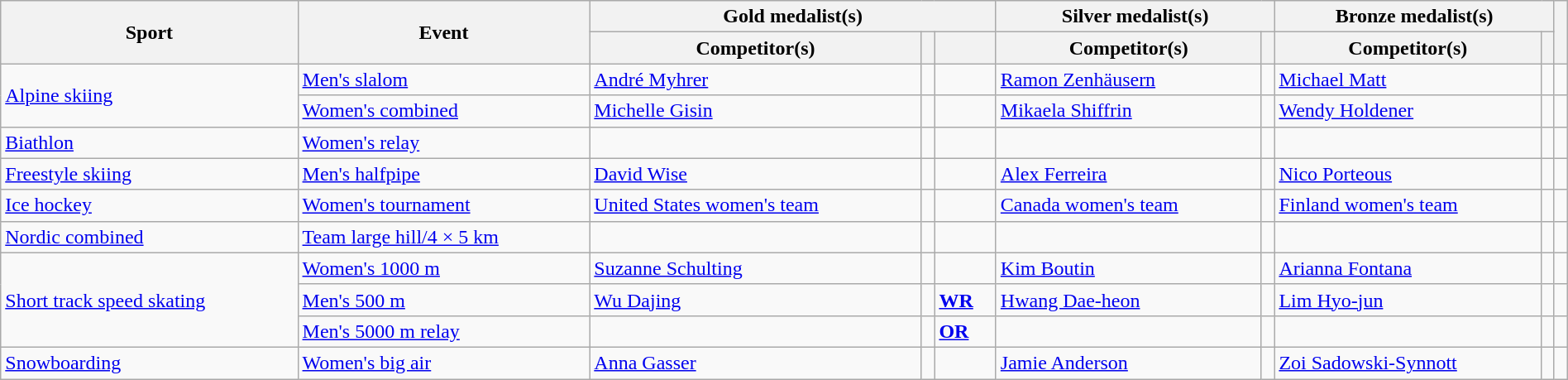<table class="wikitable" style="width:100%;">
<tr>
<th rowspan="2">Sport</th>
<th rowspan="2">Event</th>
<th colspan="3">Gold medalist(s)</th>
<th colspan="2">Silver medalist(s)</th>
<th colspan="2">Bronze medalist(s)</th>
<th rowspan="2"></th>
</tr>
<tr>
<th>Competitor(s)</th>
<th></th>
<th></th>
<th>Competitor(s)</th>
<th></th>
<th>Competitor(s)</th>
<th></th>
</tr>
<tr>
<td rowspan="2"><a href='#'>Alpine skiing</a></td>
<td><a href='#'>Men's slalom</a></td>
<td><a href='#'>André Myhrer</a></td>
<td></td>
<td></td>
<td><a href='#'>Ramon Zenhäusern</a></td>
<td></td>
<td><a href='#'>Michael Matt</a></td>
<td></td>
<td></td>
</tr>
<tr>
<td><a href='#'>Women's combined</a></td>
<td><a href='#'>Michelle Gisin</a></td>
<td></td>
<td></td>
<td><a href='#'>Mikaela Shiffrin</a></td>
<td></td>
<td><a href='#'>Wendy Holdener</a></td>
<td></td>
<td></td>
</tr>
<tr>
<td><a href='#'>Biathlon</a></td>
<td><a href='#'>Women's relay</a></td>
<td></td>
<td></td>
<td></td>
<td></td>
<td></td>
<td></td>
<td></td>
<td></td>
</tr>
<tr>
<td><a href='#'>Freestyle skiing</a></td>
<td><a href='#'>Men's halfpipe</a></td>
<td><a href='#'>David Wise</a></td>
<td></td>
<td></td>
<td><a href='#'>Alex Ferreira</a></td>
<td></td>
<td><a href='#'>Nico Porteous</a></td>
<td></td>
<td></td>
</tr>
<tr>
<td><a href='#'>Ice hockey</a></td>
<td><a href='#'>Women's tournament</a></td>
<td><a href='#'>United States women's team</a></td>
<td></td>
<td></td>
<td><a href='#'>Canada women's team</a></td>
<td></td>
<td><a href='#'>Finland women's team</a></td>
<td></td>
<td></td>
</tr>
<tr>
<td><a href='#'>Nordic combined</a></td>
<td><a href='#'>Team large hill/4 × 5 km</a></td>
<td></td>
<td></td>
<td></td>
<td></td>
<td></td>
<td></td>
<td></td>
<td></td>
</tr>
<tr>
<td rowspan="3"><a href='#'>Short track speed skating</a></td>
<td><a href='#'>Women's 1000 m</a></td>
<td><a href='#'>Suzanne Schulting</a></td>
<td></td>
<td></td>
<td><a href='#'>Kim Boutin</a></td>
<td></td>
<td><a href='#'>Arianna Fontana</a></td>
<td></td>
<td></td>
</tr>
<tr>
<td><a href='#'>Men's 500 m</a></td>
<td><a href='#'>Wu Dajing</a></td>
<td></td>
<td><strong><a href='#'>WR</a></strong></td>
<td><a href='#'>Hwang Dae-heon</a></td>
<td></td>
<td><a href='#'>Lim Hyo-jun</a></td>
<td></td>
<td></td>
</tr>
<tr>
<td><a href='#'>Men's 5000 m relay</a></td>
<td align=left></td>
<td></td>
<td><strong><a href='#'>OR</a></strong></td>
<td align=left></td>
<td></td>
<td align=left></td>
<td></td>
<td></td>
</tr>
<tr>
<td><a href='#'>Snowboarding</a></td>
<td><a href='#'>Women's big air</a></td>
<td><a href='#'>Anna Gasser</a></td>
<td></td>
<td></td>
<td><a href='#'>Jamie Anderson</a></td>
<td></td>
<td><a href='#'>Zoi Sadowski-Synnott</a></td>
<td></td>
<td></td>
</tr>
</table>
